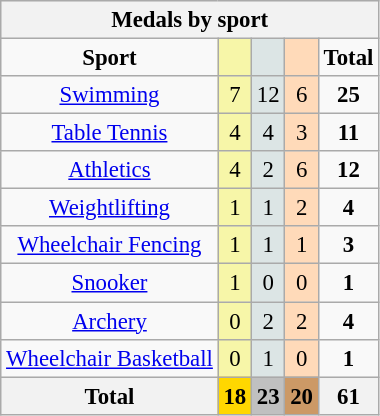<table class="wikitable" style="font-size:95%">
<tr style="background:#efefef;">
<th colspan=5>Medals by sport</th>
</tr>
<tr style="text-align:center;">
<td><strong>Sport</strong></td>
<td bgcolor=#f7f6a8></td>
<td bgcolor=#dce5e5></td>
<td bgcolor=#ffdab9></td>
<td><strong>Total</strong></td>
</tr>
<tr style="text-align:center;">
<td><a href='#'>Swimming</a></td>
<td style="background:#F7F6A8;">7</td>
<td style="background:#DCE5E5;">12</td>
<td style="background:#FFDAB9;">6</td>
<td><strong>25</strong></td>
</tr>
<tr style="text-align:center;">
<td><a href='#'>Table Tennis</a></td>
<td style="background:#F7F6A8;">4</td>
<td style="background:#DCE5E5;">4</td>
<td style="background:#FFDAB9;">3</td>
<td><strong>11</strong></td>
</tr>
<tr style="text-align:center;">
<td><a href='#'>Athletics</a></td>
<td style="background:#F7F6A8;">4</td>
<td style="background:#DCE5E5;">2</td>
<td style="background:#FFDAB9;">6</td>
<td><strong>12</strong></td>
</tr>
<tr style="text-align:center;">
<td><a href='#'>Weightlifting</a></td>
<td style="background:#F7F6A8;">1</td>
<td style="background:#DCE5E5;">1</td>
<td style="background:#FFDAB9;">2</td>
<td><strong>4</strong></td>
</tr>
<tr style="text-align:center;">
<td><a href='#'>Wheelchair Fencing</a></td>
<td style="background:#F7F6A8;">1</td>
<td style="background:#DCE5E5;">1</td>
<td style="background:#FFDAB9;">1</td>
<td><strong>3</strong></td>
</tr>
<tr style="text-align:center;">
<td><a href='#'>Snooker</a></td>
<td style="background:#F7F6A8;">1</td>
<td style="background:#DCE5E5;">0</td>
<td style="background:#FFDAB9;">0</td>
<td><strong>1</strong></td>
</tr>
<tr style="text-align:center;">
<td><a href='#'>Archery</a></td>
<td style="background:#F7F6A8;">0</td>
<td style="background:#DCE5E5;">2</td>
<td style="background:#FFDAB9;">2</td>
<td><strong>4</strong></td>
</tr>
<tr style="text-align:center;">
<td><a href='#'>Wheelchair Basketball</a></td>
<td style="background:#F7F6A8;">0</td>
<td style="background:#DCE5E5;">1</td>
<td style="background:#FFDAB9;">0</td>
<td><strong>1</strong></td>
</tr>
<tr>
<th>Total</th>
<th style="background:gold;">18</th>
<th style="background:silver;">23</th>
<th style="background:#c96;">20</th>
<th>61</th>
</tr>
</table>
